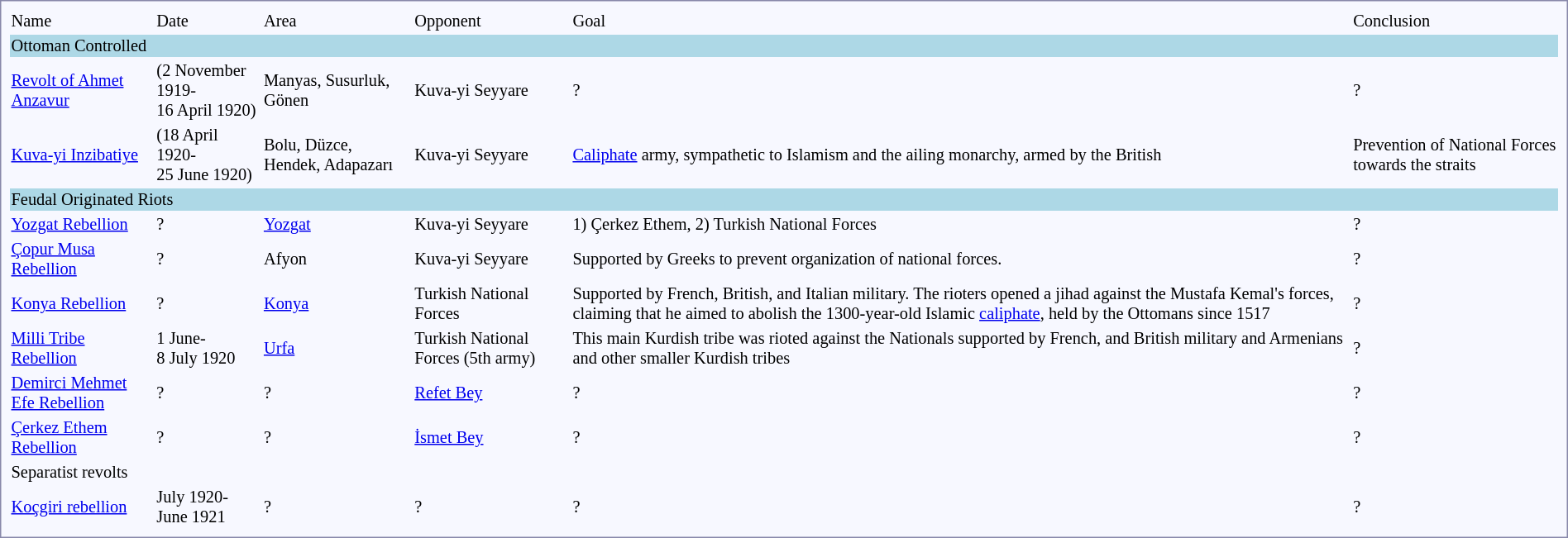<table style="border:1px solid #8888aa; background-color:#f7f8ff; padding:5px; font-size:85%;">
<tr>
<td>Name</td>
<td>Date</td>
<td>Area</td>
<td>Opponent</td>
<td>Goal</td>
<td>Conclusion</td>
</tr>
<tr>
<td bgcolor="lightblue" colspan="6">Ottoman Controlled</td>
</tr>
<tr>
<td><a href='#'>Revolt of Ahmet Anzavur</a></td>
<td>(2 November 1919-<br>16 April 1920)</td>
<td>Manyas, Susurluk, Gönen</td>
<td>Kuva-yi Seyyare</td>
<td>?</td>
<td>?</td>
</tr>
<tr>
<td><a href='#'>Kuva-yi Inzibatiye</a></td>
<td>(18 April 1920-<br>25 June 1920)</td>
<td>Bolu, Düzce, Hendek, Adapazarı</td>
<td>Kuva-yi Seyyare</td>
<td><a href='#'>Caliphate</a> army, sympathetic to Islamism and the ailing monarchy, armed by the British</td>
<td>Prevention of National Forces towards the straits</td>
</tr>
<tr>
<td bgcolor="lightblue" colspan="6">Feudal Originated Riots</td>
</tr>
<tr>
<td><a href='#'>Yozgat Rebellion</a></td>
<td>?</td>
<td><a href='#'>Yozgat</a></td>
<td>Kuva-yi Seyyare</td>
<td>1) Çerkez Ethem, 2) Turkish National Forces</td>
<td>?</td>
</tr>
<tr>
<td><a href='#'>Çopur Musa Rebellion</a></td>
<td>?</td>
<td>Afyon</td>
<td>Kuva-yi Seyyare</td>
<td>Supported by Greeks to prevent organization of national forces.</td>
<td>?</td>
</tr>
<tr>
<td><a href='#'>Konya Rebellion</a></td>
<td>?</td>
<td><a href='#'>Konya</a></td>
<td>Turkish National Forces</td>
<td>Supported by French, British, and Italian military. The rioters opened a jihad against the Mustafa Kemal's forces, claiming that he aimed to abolish the 1300-year-old Islamic <a href='#'>caliphate</a>, held by the Ottomans since 1517</td>
<td>?</td>
</tr>
<tr>
<td><a href='#'>Milli Tribe Rebellion</a></td>
<td>1 June-<br>8 July 1920</td>
<td><a href='#'>Urfa</a></td>
<td>Turkish National Forces (5th army)</td>
<td>This main Kurdish tribe was rioted against the Nationals supported by French, and British military and Armenians and other smaller Kurdish tribes</td>
<td>?</td>
</tr>
<tr>
<td><a href='#'>Demirci Mehmet Efe Rebellion</a></td>
<td>?</td>
<td>?</td>
<td><a href='#'>Refet Bey</a></td>
<td>?</td>
<td>?</td>
</tr>
<tr>
<td><a href='#'>Çerkez Ethem Rebellion</a></td>
<td>?</td>
<td>?</td>
<td><a href='#'>İsmet Bey</a></td>
<td>?</td>
<td>?</td>
</tr>
<tr>
<td colspan="6">Separatist revolts</td>
</tr>
<tr>
<td><a href='#'>Koçgiri rebellion</a></td>
<td>July 1920-<br>June 1921</td>
<td>?</td>
<td>?</td>
<td>?</td>
<td>?</td>
</tr>
</table>
